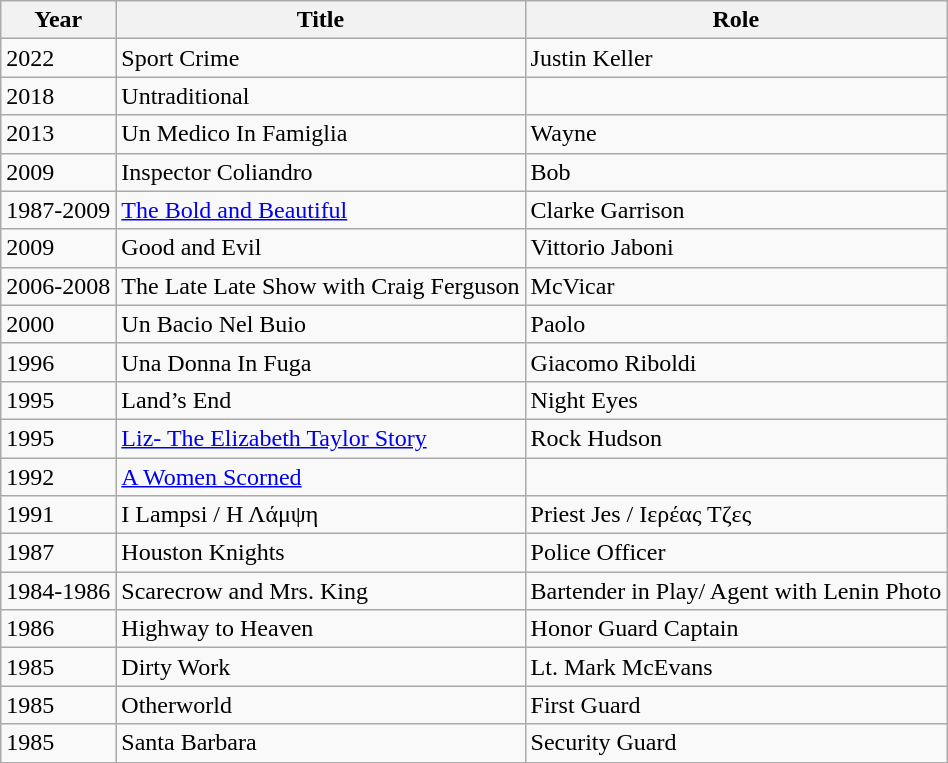<table class="wikitable sortable">
<tr>
<th>Year</th>
<th>Title</th>
<th>Role</th>
</tr>
<tr>
<td>2022</td>
<td>Sport Crime</td>
<td>Justin Keller</td>
</tr>
<tr>
<td>2018</td>
<td>Untraditional</td>
<td></td>
</tr>
<tr>
<td>2013</td>
<td>Un Medico In Famiglia</td>
<td>Wayne</td>
</tr>
<tr>
<td>2009</td>
<td>Inspector Coliandro</td>
<td>Bob</td>
</tr>
<tr>
<td>1987-2009</td>
<td><a href='#'>The Bold and Beautiful</a></td>
<td>Clarke Garrison</td>
</tr>
<tr>
<td>2009</td>
<td>Good and Evil</td>
<td>Vittorio Jaboni</td>
</tr>
<tr>
<td>2006-2008</td>
<td>The Late Late Show with Craig Ferguson</td>
<td>McVicar</td>
</tr>
<tr>
<td>2000</td>
<td>Un Bacio Nel Buio</td>
<td>Paolo</td>
</tr>
<tr>
<td>1996</td>
<td>Una Donna In Fuga</td>
<td>Giacomo Riboldi</td>
</tr>
<tr>
<td>1995</td>
<td>Land’s End</td>
<td>Night Eyes</td>
</tr>
<tr>
<td>1995</td>
<td><a href='#'>Liz- The Elizabeth Taylor Story</a></td>
<td>Rock Hudson</td>
</tr>
<tr>
<td>1992</td>
<td><a href='#'>A Women Scorned</a></td>
<td></td>
</tr>
<tr>
<td>1991</td>
<td>I Lampsi / Η Λάμψη</td>
<td>Priest Jes / Ιερέας Τζες</td>
</tr>
<tr>
<td>1987</td>
<td>Houston Knights</td>
<td>Police Officer</td>
</tr>
<tr>
<td>1984-1986</td>
<td>Scarecrow and Mrs. King</td>
<td>Bartender in Play/ Agent with Lenin Photo</td>
</tr>
<tr>
<td>1986</td>
<td>Highway to Heaven</td>
<td>Honor Guard Captain</td>
</tr>
<tr>
<td>1985</td>
<td>Dirty Work</td>
<td>Lt. Mark McEvans</td>
</tr>
<tr>
<td>1985</td>
<td>Otherworld</td>
<td>First Guard</td>
</tr>
<tr>
<td>1985</td>
<td>Santa Barbara</td>
<td>Security Guard</td>
</tr>
</table>
